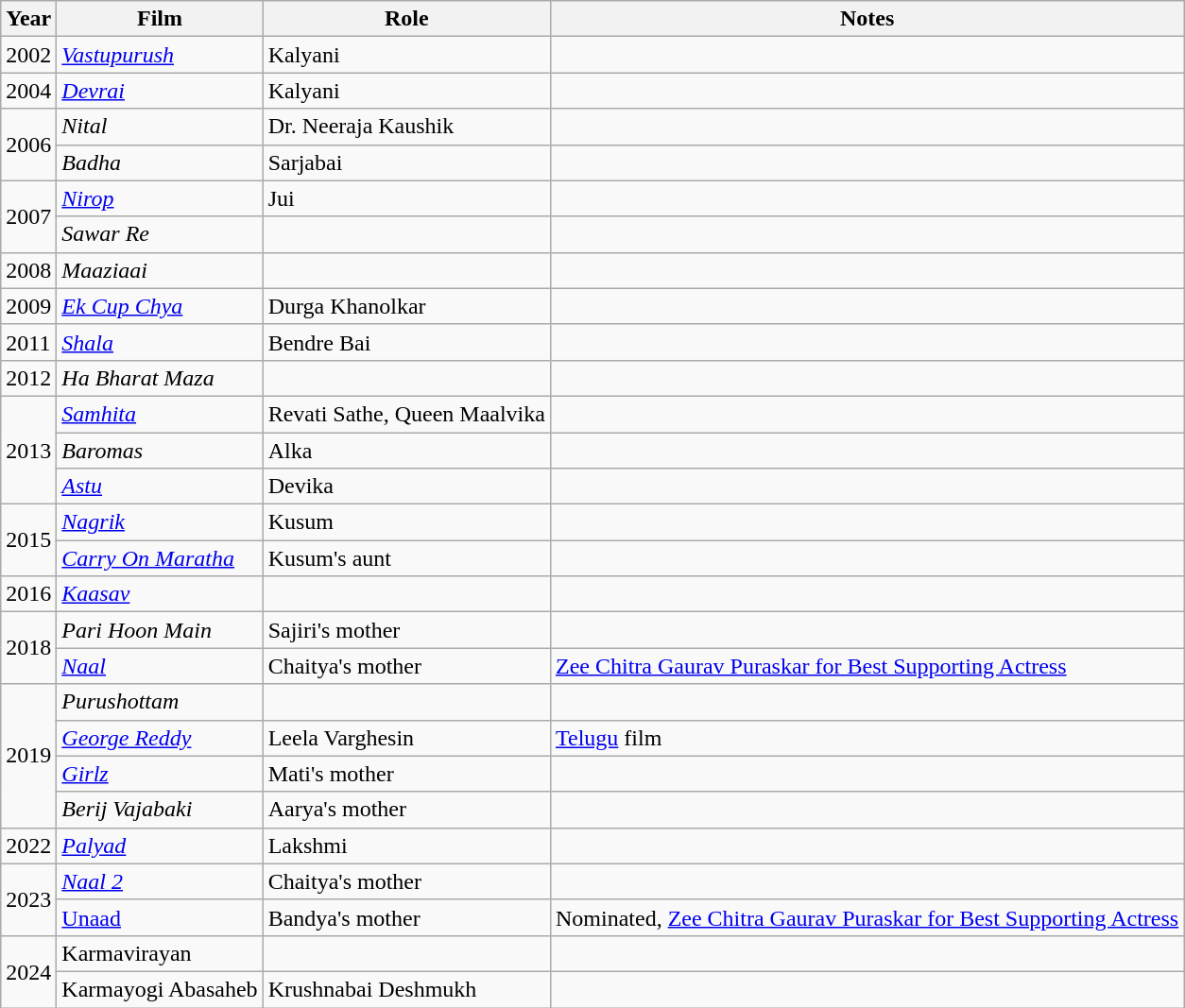<table class="wikitable sortable">
<tr>
<th>Year</th>
<th>Film</th>
<th>Role</th>
<th>Notes</th>
</tr>
<tr>
<td>2002</td>
<td><em><a href='#'>Vastupurush</a></em></td>
<td>Kalyani</td>
<td></td>
</tr>
<tr>
<td>2004</td>
<td><em><a href='#'>Devrai</a></em></td>
<td>Kalyani</td>
<td></td>
</tr>
<tr>
<td rowspan="2">2006</td>
<td><em>Nital</em></td>
<td>Dr. Neeraja Kaushik</td>
<td></td>
</tr>
<tr>
<td><em>Badha</em></td>
<td>Sarjabai</td>
<td></td>
</tr>
<tr>
<td rowspan="2">2007</td>
<td><em><a href='#'>Nirop</a></em></td>
<td>Jui</td>
<td></td>
</tr>
<tr>
<td><em>Sawar Re</em></td>
<td></td>
<td></td>
</tr>
<tr>
<td>2008</td>
<td><em>Maaziaai</em></td>
<td></td>
<td></td>
</tr>
<tr>
<td>2009</td>
<td><em><a href='#'>Ek Cup Chya</a></em></td>
<td>Durga Khanolkar</td>
<td></td>
</tr>
<tr>
<td>2011</td>
<td><em><a href='#'>Shala</a></em></td>
<td>Bendre Bai</td>
<td></td>
</tr>
<tr>
<td>2012</td>
<td><em>Ha Bharat Maza</em></td>
<td></td>
<td></td>
</tr>
<tr>
<td rowspan="3">2013</td>
<td><em><a href='#'>Samhita</a></em></td>
<td>Revati Sathe, Queen Maalvika</td>
<td></td>
</tr>
<tr>
<td><em>Baromas</em></td>
<td>Alka</td>
<td></td>
</tr>
<tr>
<td><em><a href='#'>Astu</a></em></td>
<td>Devika</td>
<td></td>
</tr>
<tr>
<td rowspan="2">2015</td>
<td><em><a href='#'>Nagrik</a></em></td>
<td>Kusum</td>
<td></td>
</tr>
<tr>
<td><em><a href='#'>Carry On Maratha</a></em></td>
<td>Kusum's aunt</td>
<td></td>
</tr>
<tr>
<td>2016</td>
<td><em><a href='#'>Kaasav</a></em></td>
<td></td>
<td></td>
</tr>
<tr>
<td rowspan="2">2018</td>
<td><em>Pari Hoon Main</em></td>
<td>Sajiri's mother</td>
<td></td>
</tr>
<tr>
<td><em><a href='#'>Naal</a></em></td>
<td>Chaitya's mother</td>
<td><a href='#'>Zee Chitra Gaurav Puraskar for Best Supporting Actress</a></td>
</tr>
<tr>
<td rowspan="4">2019</td>
<td><em>Purushottam</em></td>
<td></td>
<td></td>
</tr>
<tr>
<td><em><a href='#'>George Reddy</a></em></td>
<td>Leela Varghesin</td>
<td><a href='#'>Telugu</a> film</td>
</tr>
<tr>
<td><em><a href='#'>Girlz</a></em></td>
<td>Mati's mother</td>
<td></td>
</tr>
<tr>
<td><em>Berij Vajabaki</em></td>
<td>Aarya's mother</td>
<td></td>
</tr>
<tr>
<td>2022</td>
<td><em><a href='#'>Palyad</a></em></td>
<td>Lakshmi</td>
<td></td>
</tr>
<tr>
<td Rowspan="2">2023</td>
<td><em><a href='#'>Naal 2</a></td>
<td>Chaitya's mother</td>
<td></td>
</tr>
<tr>
<td></em><a href='#'>Unaad</a><em></td>
<td>Bandya's mother</td>
<td>Nominated, <a href='#'>Zee Chitra Gaurav Puraskar for Best Supporting Actress</a></td>
</tr>
<tr>
<td rowspan="2">2024</td>
<td></em>Karmavirayan<em></td>
<td></td>
<td></td>
</tr>
<tr>
<td></em>Karmayogi Abasaheb<em></td>
<td>Krushnabai Deshmukh</td>
<td></td>
</tr>
</table>
